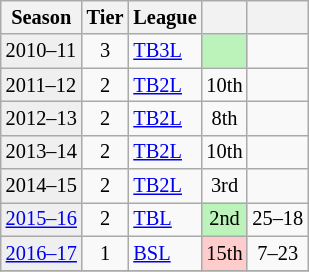<table class="wikitable" style="font-size:85%;">
<tr>
<th>Season</th>
<th>Tier</th>
<th>League</th>
<th></th>
<th></th>
</tr>
<tr>
<td style="background:#efefef;">2010–11</td>
<td align="center">3</td>
<td><a href='#'>TB3L</a></td>
<td style="background:#BBF3BB"></td>
<td></td>
</tr>
<tr>
<td style="background:#efefef;">2011–12</td>
<td align="center">2</td>
<td><a href='#'>TB2L</a></td>
<td align="center">10th</td>
<td></td>
</tr>
<tr>
<td style="background:#efefef;">2012–13</td>
<td align="center">2</td>
<td><a href='#'>TB2L</a></td>
<td align="center">8th</td>
<td></td>
</tr>
<tr>
<td style="background:#efefef;">2013–14</td>
<td align="center">2</td>
<td><a href='#'>TB2L</a></td>
<td align="center">10th</td>
<td></td>
</tr>
<tr>
<td style="background:#efefef;">2014–15</td>
<td align="center">2</td>
<td><a href='#'>TB2L</a></td>
<td align="center">3rd</td>
<td></td>
</tr>
<tr>
<td style="background:#efefef;"><a href='#'>2015–16</a></td>
<td align="center">2</td>
<td><a href='#'>TBL</a></td>
<td style="background:#BBF3BB" align="center">2nd</td>
<td style="text-align: center;">25–18</td>
</tr>
<tr>
<td style="background:#efefef;"><a href='#'>2016–17</a></td>
<td align="center">1</td>
<td><a href='#'>BSL</a></td>
<td style="background:#fcc" align="center">15th</td>
<td style="text-align: center;">7–23</td>
</tr>
<tr>
</tr>
</table>
